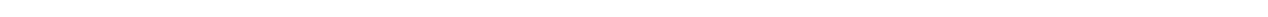<table style="width:1000px; text-align:center;">
<tr style="color:white;">
<td style="background:">4.9%</td>
<td style="background:">6.3%</td>
<td style="background:">13.9%</td>
<td style="background:"></td>
<td style="background:"><strong>62.8%</strong></td>
<td style="background:">11.0%</td>
</tr>
<tr>
<td></td>
<td></td>
<td></td>
<td></td>
<td></td>
<td></td>
</tr>
</table>
